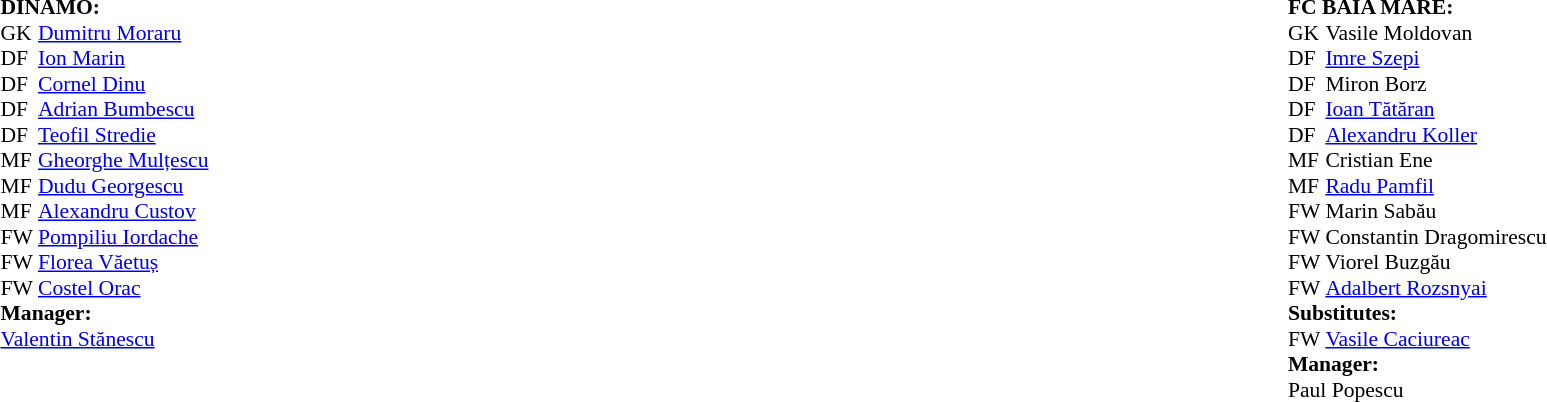<table width="100%">
<tr>
<td valign="top" width="50%"><br><table style="font-size: 90%" cellspacing="0" cellpadding="0">
<tr>
<td colspan="4"><strong>DINAMO:</strong></td>
</tr>
<tr>
<th width=25></th>
</tr>
<tr>
<td>GK</td>
<td><a href='#'>Dumitru Moraru</a></td>
</tr>
<tr>
<td>DF</td>
<td><a href='#'>Ion Marin</a></td>
</tr>
<tr>
<td>DF</td>
<td><a href='#'>Cornel Dinu</a></td>
</tr>
<tr>
<td>DF</td>
<td><a href='#'>Adrian Bumbescu</a></td>
</tr>
<tr>
<td>DF</td>
<td><a href='#'>Teofil Stredie</a></td>
</tr>
<tr>
<td>MF</td>
<td><a href='#'>Gheorghe Mulțescu</a></td>
</tr>
<tr>
<td>MF</td>
<td><a href='#'>Dudu Georgescu</a></td>
</tr>
<tr>
<td>MF</td>
<td><a href='#'>Alexandru Custov</a></td>
</tr>
<tr>
<td>FW</td>
<td><a href='#'>Pompiliu Iordache</a></td>
</tr>
<tr>
<td>FW</td>
<td><a href='#'>Florea Văetuș</a></td>
</tr>
<tr>
<td>FW</td>
<td><a href='#'>Costel Orac</a></td>
</tr>
<tr>
<td colspan=3><strong>Manager:</strong></td>
</tr>
<tr>
<td colspan=4><a href='#'>Valentin Stănescu</a></td>
</tr>
</table>
</td>
<td><br><table style="font-size: 90%" cellspacing="0" cellpadding="0" align=center>
<tr>
<td colspan="4"><strong>FC BAIA MARE:</strong></td>
</tr>
<tr>
<th width=25></th>
</tr>
<tr>
<td>GK</td>
<td>Vasile Moldovan</td>
</tr>
<tr>
<td>DF</td>
<td><a href='#'>Imre Szepi</a></td>
</tr>
<tr>
<td>DF</td>
<td>Miron Borz</td>
</tr>
<tr>
<td>DF</td>
<td><a href='#'>Ioan Tătăran</a></td>
</tr>
<tr>
<td>DF</td>
<td><a href='#'>Alexandru Koller</a></td>
</tr>
<tr>
<td>MF</td>
<td>Cristian Ene</td>
</tr>
<tr>
<td>MF</td>
<td><a href='#'>Radu Pamfil</a></td>
</tr>
<tr>
<td>FW</td>
<td>Marin Sabău</td>
</tr>
<tr>
<td>FW</td>
<td>Constantin Dragomirescu</td>
</tr>
<tr>
<td>FW</td>
<td>Viorel Buzgău</td>
<td></td>
</tr>
<tr>
<td>FW</td>
<td><a href='#'>Adalbert Rozsnyai</a></td>
</tr>
<tr>
<td colspan=3><strong>Substitutes:</strong></td>
</tr>
<tr>
<td>FW</td>
<td><a href='#'>Vasile Caciureac</a></td>
<td></td>
</tr>
<tr>
<td colspan=3><strong>Manager:</strong></td>
</tr>
<tr>
<td colspan=4>Paul Popescu</td>
</tr>
</table>
</td>
</tr>
<tr>
</tr>
</table>
